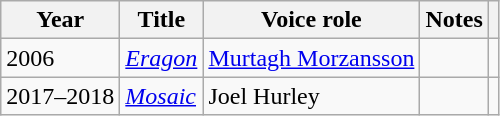<table class="wikitable">
<tr>
<th>Year</th>
<th>Title</th>
<th>Voice role</th>
<th>Notes</th>
<th></th>
</tr>
<tr>
<td>2006</td>
<td><em><a href='#'>Eragon</a></em></td>
<td><a href='#'>Murtagh Morzansson</a></td>
<td></td>
<td></td>
</tr>
<tr>
<td>2017–2018</td>
<td><em><a href='#'>Mosaic</a></em></td>
<td>Joel Hurley</td>
<td></td>
<td></td>
</tr>
</table>
